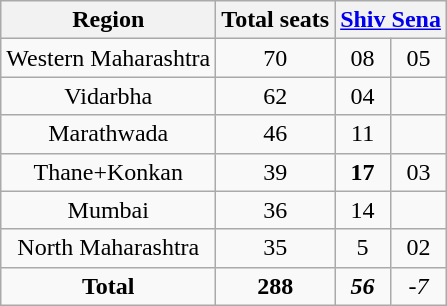<table class="wikitable sortable" style="text-align:center;">
<tr>
<th>Region</th>
<th>Total seats</th>
<th colspan="2"><a href='#'>Shiv Sena</a></th>
</tr>
<tr>
<td>Western Maharashtra</td>
<td>70</td>
<td>08</td>
<td> 05</td>
</tr>
<tr>
<td>Vidarbha</td>
<td>62</td>
<td>04</td>
<td></td>
</tr>
<tr>
<td>Marathwada</td>
<td>46</td>
<td>11</td>
<td></td>
</tr>
<tr>
<td>Thane+Konkan</td>
<td>39</td>
<td><strong>17</strong></td>
<td> 03</td>
</tr>
<tr>
<td>Mumbai</td>
<td>36</td>
<td>14</td>
<td></td>
</tr>
<tr>
<td>North Maharashtra</td>
<td>35</td>
<td>5</td>
<td> 02</td>
</tr>
<tr>
<td><strong>Total</strong></td>
<td><strong>288</strong></td>
<td><strong><em>56</em></strong></td>
<td><em>-7</em></td>
</tr>
</table>
